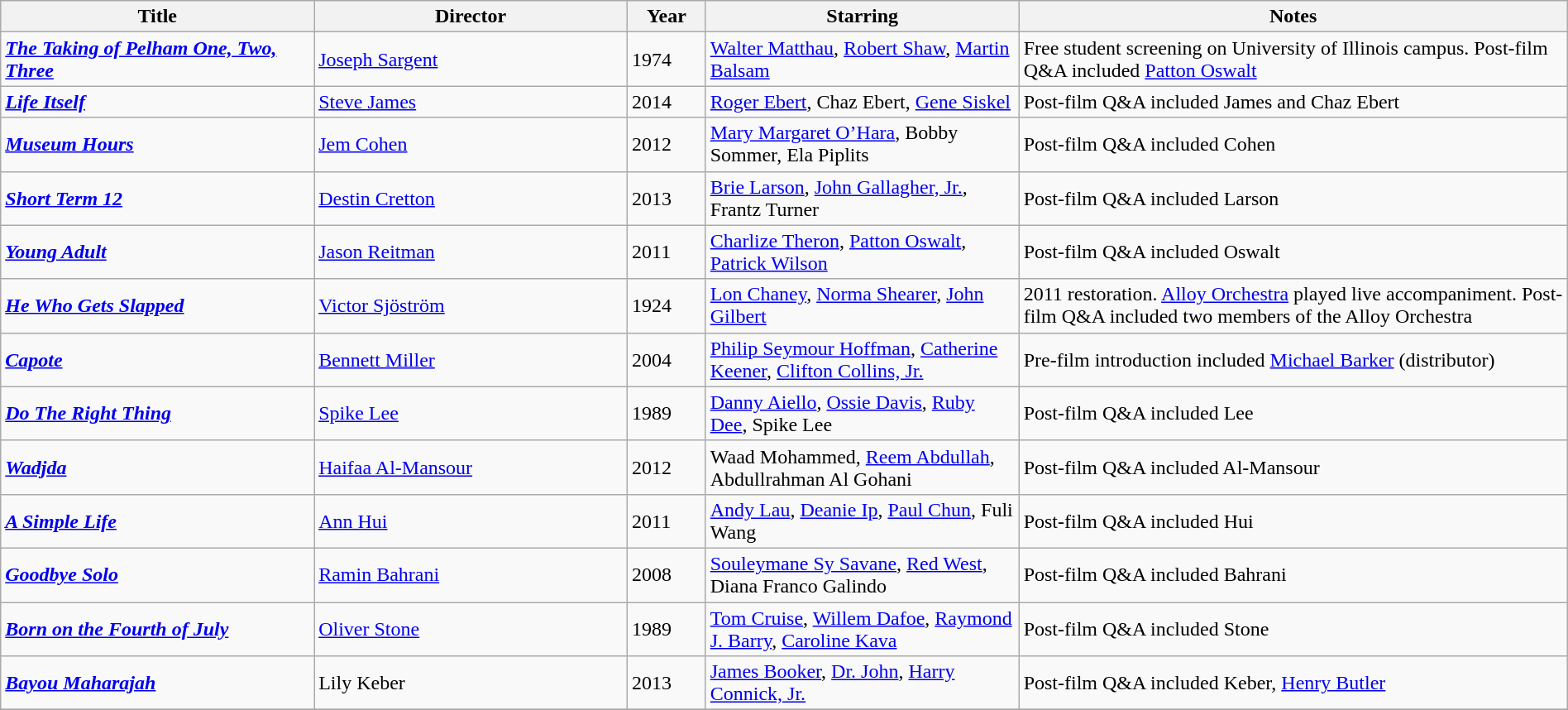<table class="wikitable sortable" style="width:100%;">
<tr>
<th style="width:20%;">Title</th>
<th style="width:20%;">Director</th>
<th style="width:5%;">Year</th>
<th style="width:20%;">Starring</th>
<th style="width:35%;">Notes</th>
</tr>
<tr>
<td><strong><em><a href='#'>The Taking of Pelham One, Two, Three</a></em></strong></td>
<td><a href='#'>Joseph Sargent</a></td>
<td>1974</td>
<td><a href='#'>Walter Matthau</a>, <a href='#'>Robert Shaw</a>, <a href='#'>Martin Balsam</a></td>
<td>Free student screening on University of Illinois campus. Post-film Q&A included <a href='#'>Patton Oswalt</a></td>
</tr>
<tr>
<td><strong><em><a href='#'>Life Itself</a></em></strong></td>
<td><a href='#'>Steve James</a></td>
<td>2014</td>
<td><a href='#'>Roger Ebert</a>, Chaz Ebert, <a href='#'>Gene Siskel</a></td>
<td>Post-film Q&A included James and Chaz Ebert</td>
</tr>
<tr>
<td><strong><em><a href='#'>Museum Hours</a></em></strong></td>
<td><a href='#'>Jem Cohen</a></td>
<td>2012</td>
<td><a href='#'>Mary Margaret O’Hara</a>, Bobby Sommer, Ela Piplits</td>
<td>Post-film Q&A included Cohen</td>
</tr>
<tr>
<td><strong><em><a href='#'>Short Term 12</a></em></strong></td>
<td><a href='#'>Destin Cretton</a></td>
<td>2013</td>
<td><a href='#'>Brie Larson</a>, <a href='#'>John Gallagher, Jr.</a>, Frantz Turner</td>
<td>Post-film Q&A included Larson</td>
</tr>
<tr>
<td><strong><em><a href='#'>Young Adult</a></em></strong></td>
<td><a href='#'>Jason Reitman</a></td>
<td>2011</td>
<td><a href='#'>Charlize Theron</a>, <a href='#'>Patton Oswalt</a>, <a href='#'>Patrick Wilson</a></td>
<td>Post-film Q&A included Oswalt</td>
</tr>
<tr>
<td><strong><em><a href='#'>He Who Gets Slapped</a></em></strong></td>
<td><a href='#'>Victor Sjöström</a></td>
<td>1924</td>
<td><a href='#'>Lon Chaney</a>, <a href='#'>Norma Shearer</a>, <a href='#'>John Gilbert</a></td>
<td>2011 restoration. <a href='#'>Alloy Orchestra</a> played live accompaniment. Post-film Q&A included two members of the Alloy Orchestra</td>
</tr>
<tr .>
<td><strong><em><a href='#'>Capote</a></em></strong></td>
<td><a href='#'>Bennett Miller</a></td>
<td>2004</td>
<td><a href='#'>Philip Seymour Hoffman</a>, <a href='#'>Catherine Keener</a>, <a href='#'>Clifton Collins, Jr.</a></td>
<td>Pre-film introduction included <a href='#'>Michael Barker</a> (distributor)</td>
</tr>
<tr>
<td><strong><em><a href='#'>Do The Right Thing</a></em></strong></td>
<td><a href='#'>Spike Lee</a></td>
<td>1989</td>
<td><a href='#'>Danny Aiello</a>, <a href='#'>Ossie Davis</a>, <a href='#'>Ruby Dee</a>, Spike Lee</td>
<td>Post-film Q&A included Lee</td>
</tr>
<tr>
<td><strong><em><a href='#'>Wadjda</a></em></strong></td>
<td><a href='#'>Haifaa Al-Mansour</a></td>
<td>2012</td>
<td>Waad Mohammed, <a href='#'>Reem Abdullah</a>, Abdullrahman Al Gohani</td>
<td>Post-film Q&A included Al-Mansour</td>
</tr>
<tr>
<td><strong><em><a href='#'>A Simple Life</a></em></strong></td>
<td><a href='#'>Ann Hui</a></td>
<td>2011</td>
<td><a href='#'>Andy Lau</a>, <a href='#'>Deanie Ip</a>, <a href='#'>Paul Chun</a>, Fuli Wang</td>
<td>Post-film Q&A included Hui</td>
</tr>
<tr>
<td><strong><em><a href='#'>Goodbye Solo</a></em></strong></td>
<td><a href='#'>Ramin Bahrani</a></td>
<td>2008</td>
<td><a href='#'>Souleymane Sy Savane</a>, <a href='#'>Red West</a>, Diana Franco Galindo</td>
<td>Post-film Q&A included Bahrani</td>
</tr>
<tr>
<td><strong><em><a href='#'>Born on the Fourth of July</a></em></strong></td>
<td><a href='#'>Oliver Stone</a></td>
<td>1989</td>
<td><a href='#'>Tom Cruise</a>, <a href='#'>Willem Dafoe</a>, <a href='#'>Raymond J. Barry</a>, <a href='#'>Caroline Kava</a></td>
<td>Post-film Q&A included Stone</td>
</tr>
<tr>
<td><strong><em><a href='#'>Bayou Maharajah</a></em></strong></td>
<td>Lily Keber</td>
<td>2013</td>
<td><a href='#'>James Booker</a>, <a href='#'>Dr. John</a>, <a href='#'>Harry Connick, Jr.</a></td>
<td>Post-film Q&A included Keber, <a href='#'>Henry Butler</a></td>
</tr>
<tr>
</tr>
</table>
